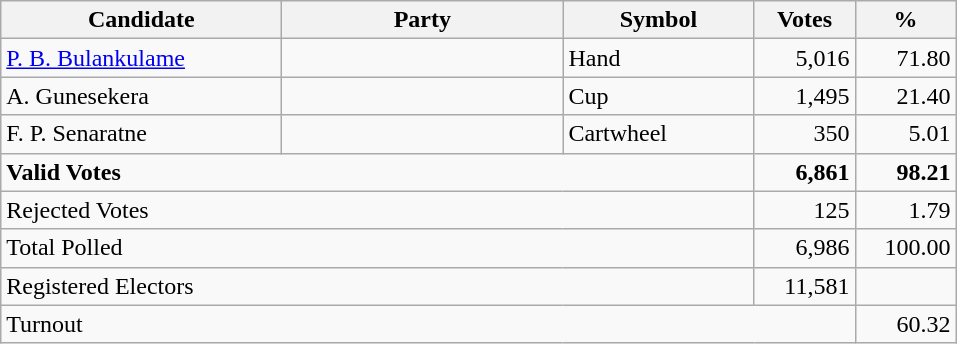<table class="wikitable" border="1" style="text-align:right;">
<tr>
<th align=left width="180">Candidate</th>
<th align=left width="180">Party</th>
<th align=left width="120">Symbol</th>
<th align=left width="60">Votes</th>
<th align=left width="60">%</th>
</tr>
<tr>
<td align=left><a href='#'>P. B. Bulankulame</a></td>
<td align=left></td>
<td align=left>Hand</td>
<td>5,016</td>
<td>71.80</td>
</tr>
<tr>
<td align=left>A. Gunesekera</td>
<td align=left></td>
<td align=left>Cup</td>
<td>1,495</td>
<td>21.40</td>
</tr>
<tr>
<td align=left>F. P. Senaratne</td>
<td align=left></td>
<td align=left>Cartwheel</td>
<td>350</td>
<td>5.01</td>
</tr>
<tr>
<td align=left colspan=3><strong>Valid Votes</strong></td>
<td><strong>6,861</strong></td>
<td><strong>98.21</strong></td>
</tr>
<tr>
<td align=left colspan=3>Rejected Votes</td>
<td>125</td>
<td>1.79</td>
</tr>
<tr>
<td align=left colspan=3>Total Polled</td>
<td>6,986</td>
<td>100.00</td>
</tr>
<tr>
<td align=left colspan=3>Registered Electors</td>
<td>11,581</td>
<td></td>
</tr>
<tr>
<td align=left colspan=4>Turnout</td>
<td>60.32</td>
</tr>
</table>
